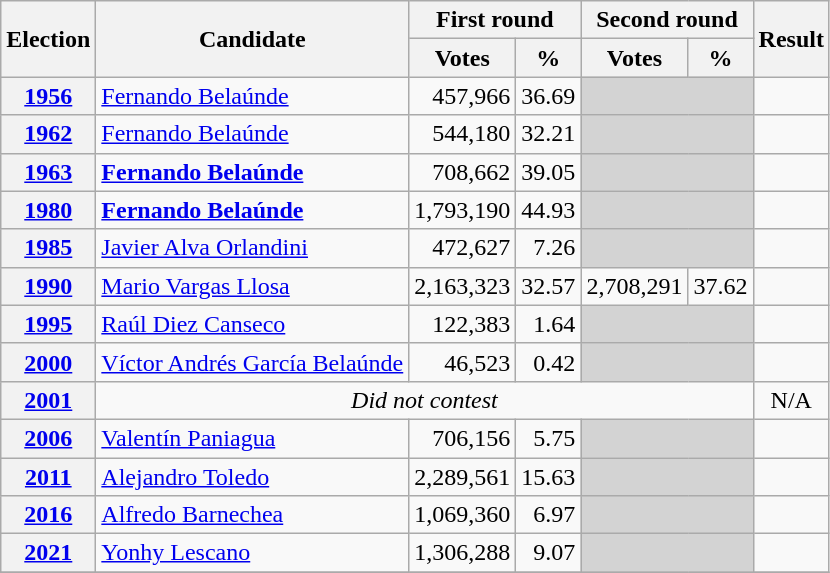<table class=wikitable style=text-align:right>
<tr>
<th rowspan="2">Election</th>
<th rowspan="2">Candidate</th>
<th colspan="2" scope="col">First round</th>
<th colspan="2">Second round</th>
<th rowspan="2">Result</th>
</tr>
<tr>
<th>Votes</th>
<th>%</th>
<th>Votes</th>
<th>%</th>
</tr>
<tr>
<th><a href='#'>1956</a></th>
<td align=left><a href='#'>Fernando Belaúnde</a></td>
<td>457,966</td>
<td>36.69</td>
<td bgcolor=lightgrey colspan=2></td>
<td></td>
</tr>
<tr>
<th><a href='#'>1962</a></th>
<td align=left><a href='#'>Fernando Belaúnde</a></td>
<td>544,180</td>
<td>32.21</td>
<td bgcolor=lightgrey colspan=2></td>
<td></td>
</tr>
<tr>
<th><a href='#'>1963</a></th>
<td align=left><strong><a href='#'>Fernando Belaúnde</a></strong></td>
<td>708,662</td>
<td>39.05</td>
<td bgcolor=lightgrey colspan=2></td>
<td></td>
</tr>
<tr>
<th><a href='#'>1980</a></th>
<td align=left><strong><a href='#'>Fernando Belaúnde</a></strong></td>
<td>1,793,190</td>
<td>44.93</td>
<td bgcolor=lightgrey colspan=2></td>
<td></td>
</tr>
<tr>
<th><a href='#'>1985</a></th>
<td align=left><a href='#'>Javier Alva Orlandini</a></td>
<td>472,627</td>
<td>7.26</td>
<td bgcolor=lightgrey colspan=2></td>
<td></td>
</tr>
<tr>
<th><a href='#'>1990</a></th>
<td align=left><a href='#'>Mario Vargas Llosa</a></td>
<td>2,163,323</td>
<td>32.57</td>
<td>2,708,291</td>
<td>37.62</td>
<td></td>
</tr>
<tr>
<th><a href='#'>1995</a></th>
<td align=left><a href='#'>Raúl Diez Canseco</a></td>
<td>122,383</td>
<td>1.64</td>
<td bgcolor=lightgrey colspan=2></td>
<td></td>
</tr>
<tr>
<th><a href='#'>2000</a></th>
<td align=left><a href='#'>Víctor Andrés García Belaúnde</a></td>
<td>46,523</td>
<td>0.42</td>
<td bgcolor=lightgrey colspan=2></td>
<td></td>
</tr>
<tr>
<th><a href='#'>2001</a></th>
<td align=center colspan=5><em>Did not contest</em></td>
<td align=center>N/A</td>
</tr>
<tr>
<th><a href='#'>2006</a></th>
<td align=left><a href='#'>Valentín Paniagua</a></td>
<td>706,156</td>
<td>5.75</td>
<td bgcolor=lightgrey colspan=2></td>
<td></td>
</tr>
<tr>
<th><a href='#'>2011</a></th>
<td align=left><a href='#'>Alejandro Toledo</a></td>
<td>2,289,561</td>
<td>15.63</td>
<td bgcolor=lightgrey colspan=2></td>
<td></td>
</tr>
<tr>
<th><a href='#'>2016</a></th>
<td align=left><a href='#'>Alfredo Barnechea</a></td>
<td>1,069,360</td>
<td>6.97</td>
<td bgcolor=lightgrey colspan=2></td>
<td></td>
</tr>
<tr>
<th><a href='#'>2021</a></th>
<td align=left><a href='#'>Yonhy Lescano</a></td>
<td>1,306,288</td>
<td>9.07</td>
<td bgcolor=lightgrey colspan=2></td>
<td></td>
</tr>
<tr>
</tr>
</table>
